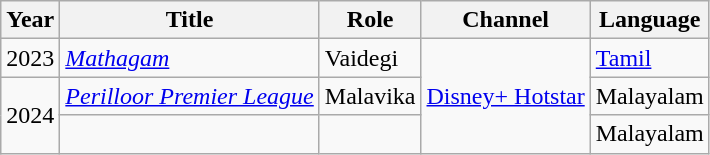<table class=wikitable>
<tr>
<th>Year</th>
<th>Title</th>
<th>Role</th>
<th>Channel</th>
<th>Language</th>
</tr>
<tr>
<td>2023</td>
<td><em><a href='#'>Mathagam</a></em></td>
<td>Vaidegi</td>
<td rowspan="3"><a href='#'>Disney+ Hotstar</a></td>
<td><a href='#'>Tamil</a></td>
</tr>
<tr>
<td rowspan="2">2024</td>
<td><em><a href='#'>Perilloor Premier League</a></em></td>
<td>Malavika</td>
<td>Malayalam</td>
</tr>
<tr>
<td></td>
<td></td>
<td>Malayalam</td>
</tr>
</table>
